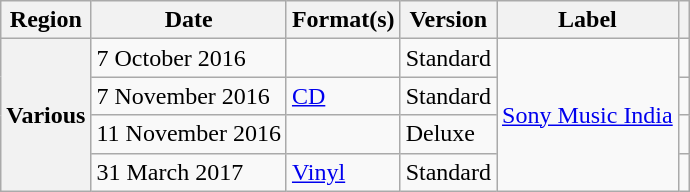<table class="wikitable plainrowheaders">
<tr>
<th scope="col">Region</th>
<th scope="col">Date</th>
<th scope="col">Format(s)</th>
<th scope="col">Version</th>
<th scope="col">Label</th>
<th scope="col"></th>
</tr>
<tr>
<th rowspan="4" scope="row">Various</th>
<td>7 October 2016</td>
<td></td>
<td>Standard</td>
<td rowspan="4"><a href='#'>Sony Music India</a></td>
<td style="text-align: center;"></td>
</tr>
<tr>
<td>7 November 2016</td>
<td><a href='#'>CD</a></td>
<td>Standard</td>
<td></td>
</tr>
<tr>
<td>11 November 2016</td>
<td></td>
<td>Deluxe</td>
<td style="text-align: center;"></td>
</tr>
<tr>
<td>31 March 2017</td>
<td><a href='#'>Vinyl</a></td>
<td>Standard</td>
<td style="text-align: center;"></td>
</tr>
</table>
